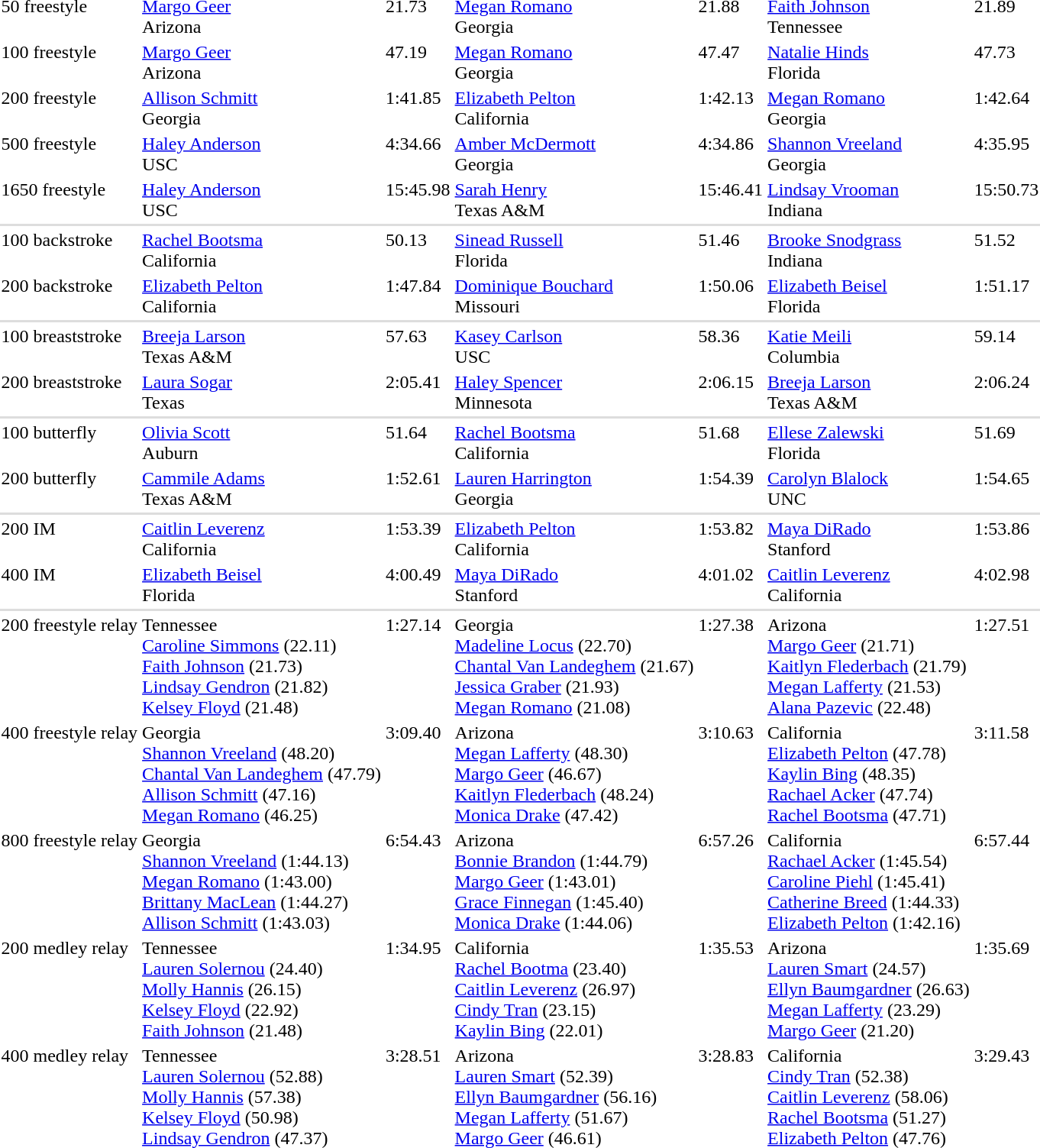<table>
<tr valign="top">
<td>50 freestyle</td>
<td><a href='#'>Margo Geer</a> <br> Arizona</td>
<td>21.73</td>
<td><a href='#'>Megan Romano</a><br> Georgia</td>
<td>21.88</td>
<td><a href='#'>Faith Johnson</a> <br> Tennessee</td>
<td>21.89</td>
</tr>
<tr valign="top">
<td>100 freestyle</td>
<td><a href='#'>Margo Geer</a> <br> Arizona</td>
<td>47.19</td>
<td><a href='#'>Megan Romano</a> <br> Georgia</td>
<td>47.47</td>
<td><a href='#'>Natalie Hinds</a><br> Florida</td>
<td>47.73</td>
</tr>
<tr valign="top">
<td>200 freestyle</td>
<td><a href='#'>Allison Schmitt</a><br> Georgia</td>
<td>1:41.85</td>
<td><a href='#'>Elizabeth Pelton</a><br> California</td>
<td>1:42.13</td>
<td><a href='#'>Megan Romano</a> <br> Georgia</td>
<td>1:42.64</td>
</tr>
<tr valign="top">
<td>500 freestyle</td>
<td><a href='#'>Haley Anderson</a><br> USC</td>
<td>4:34.66</td>
<td><a href='#'>Amber McDermott</a> <br> Georgia</td>
<td>4:34.86</td>
<td><a href='#'>Shannon Vreeland</a> <br> Georgia</td>
<td>4:35.95</td>
</tr>
<tr valign="top">
<td>1650 freestyle</td>
<td><a href='#'>Haley Anderson</a><br> USC</td>
<td>15:45.98</td>
<td><a href='#'>Sarah Henry</a><br> Texas A&M</td>
<td>15:46.41</td>
<td><a href='#'>Lindsay Vrooman</a> <br> Indiana</td>
<td>15:50.73</td>
</tr>
<tr bgcolor=#DDDDDD>
<td colspan=10></td>
</tr>
<tr valign="top">
<td>100 backstroke</td>
<td><a href='#'>Rachel Bootsma</a><br> California</td>
<td>50.13</td>
<td><a href='#'>Sinead Russell</a><br> Florida</td>
<td>51.46</td>
<td><a href='#'>Brooke Snodgrass</a><br> Indiana</td>
<td>51.52</td>
</tr>
<tr valign="top">
<td>200 backstroke</td>
<td><a href='#'>Elizabeth Pelton</a><br> California</td>
<td>1:47.84</td>
<td><a href='#'>Dominique Bouchard</a><br> Missouri</td>
<td>1:50.06</td>
<td><a href='#'>Elizabeth Beisel</a><br> Florida</td>
<td>1:51.17</td>
</tr>
<tr bgcolor=#DDDDDD>
<td colspan=10></td>
</tr>
<tr valign="top">
<td>100 breaststroke</td>
<td><a href='#'>Breeja Larson</a><br> Texas A&M</td>
<td>57.63</td>
<td><a href='#'>Kasey Carlson</a><br> USC</td>
<td>58.36</td>
<td><a href='#'>Katie Meili</a><br> Columbia</td>
<td>59.14</td>
</tr>
<tr valign="top">
<td>200 breaststroke</td>
<td><a href='#'>Laura Sogar</a><br> Texas</td>
<td>2:05.41</td>
<td><a href='#'>Haley Spencer</a><br> Minnesota</td>
<td>2:06.15</td>
<td><a href='#'>Breeja Larson</a><br> Texas A&M</td>
<td>2:06.24</td>
</tr>
<tr bgcolor=#DDDDDD>
<td colspan=10></td>
</tr>
<tr valign="top">
<td>100 butterfly</td>
<td><a href='#'>Olivia Scott</a><br> Auburn</td>
<td>51.64</td>
<td><a href='#'>Rachel Bootsma</a><br> California</td>
<td>51.68</td>
<td><a href='#'>Ellese Zalewski</a><br> Florida</td>
<td>51.69</td>
</tr>
<tr valign="top">
<td>200 butterfly</td>
<td><a href='#'>Cammile Adams</a><br> Texas A&M</td>
<td>1:52.61</td>
<td><a href='#'>Lauren Harrington</a><br> Georgia</td>
<td>1:54.39</td>
<td><a href='#'>Carolyn Blalock</a><br> UNC</td>
<td>1:54.65</td>
</tr>
<tr bgcolor=#DDDDDD>
<td colspan=10></td>
</tr>
<tr valign="top">
<td>200 IM</td>
<td><a href='#'>Caitlin Leverenz</a><br> California</td>
<td>1:53.39</td>
<td><a href='#'>Elizabeth Pelton</a> <br> California</td>
<td>1:53.82</td>
<td><a href='#'>Maya DiRado</a><br> Stanford</td>
<td>1:53.86</td>
</tr>
<tr valign="top">
<td>400 IM</td>
<td><a href='#'>Elizabeth Beisel</a> <br>Florida</td>
<td>4:00.49</td>
<td><a href='#'>Maya DiRado</a> <br> Stanford</td>
<td>4:01.02</td>
<td><a href='#'>Caitlin Leverenz</a><br> California</td>
<td>4:02.98</td>
</tr>
<tr bgcolor=#DDDDDD>
<td colspan=10></td>
</tr>
<tr valign="top">
<td>200 freestyle relay</td>
<td>Tennessee<br><a href='#'>Caroline Simmons</a> (22.11)<br><a href='#'>Faith Johnson</a> (21.73)<br><a href='#'>Lindsay Gendron</a> (21.82)<br><a href='#'>Kelsey Floyd</a> (21.48)</td>
<td>1:27.14</td>
<td>Georgia<br><a href='#'>Madeline Locus</a> (22.70)<br><a href='#'>Chantal Van Landeghem</a> (21.67)<br> <a href='#'>Jessica Graber</a> (21.93)<br><a href='#'>Megan Romano</a> (21.08)</td>
<td>1:27.38</td>
<td>Arizona<br><a href='#'>Margo Geer</a> (21.71)<br><a href='#'>Kaitlyn Flederbach</a> (21.79)<br><a href='#'>Megan Lafferty</a> (21.53)<br><a href='#'>Alana Pazevic</a> (22.48)</td>
<td>1:27.51</td>
</tr>
<tr valign="top">
<td>400 freestyle relay</td>
<td>Georgia<br><a href='#'>Shannon Vreeland</a> (48.20)<br><a href='#'>Chantal Van Landeghem</a> (47.79)<br> <a href='#'>Allison Schmitt</a> (47.16)<br><a href='#'>Megan Romano</a> (46.25)</td>
<td>3:09.40</td>
<td>Arizona<br><a href='#'>Megan Lafferty</a> (48.30)<br><a href='#'>Margo Geer</a> (46.67)<br><a href='#'>Kaitlyn Flederbach</a> (48.24)<br><a href='#'>Monica Drake</a> (47.42)</td>
<td>3:10.63</td>
<td>California<br><a href='#'>Elizabeth Pelton</a> (47.78)<br><a href='#'>Kaylin Bing</a> (48.35)<br><a href='#'>Rachael Acker</a> (47.74)<br><a href='#'>Rachel Bootsma</a> (47.71)</td>
<td>3:11.58</td>
</tr>
<tr valign="top">
<td>800 freestyle relay</td>
<td>Georgia<br><a href='#'>Shannon Vreeland</a> (1:44.13)<br><a href='#'>Megan Romano</a> (1:43.00)<br> <a href='#'>Brittany MacLean</a> (1:44.27)<br><a href='#'>Allison Schmitt</a> (1:43.03)</td>
<td>6:54.43</td>
<td>Arizona<br><a href='#'>Bonnie Brandon</a> (1:44.79)<br><a href='#'>Margo Geer</a> (1:43.01)<br><a href='#'>Grace Finnegan</a> (1:45.40)<br><a href='#'>Monica Drake</a> (1:44.06)</td>
<td>6:57.26</td>
<td>California<br><a href='#'>Rachael Acker</a> (1:45.54)<br><a href='#'>Caroline Piehl</a> (1:45.41)<br><a href='#'>Catherine Breed</a> (1:44.33)<br><a href='#'>Elizabeth Pelton</a> (1:42.16)</td>
<td>6:57.44</td>
</tr>
<tr valign="top">
<td>200 medley relay</td>
<td>Tennessee<br><a href='#'>Lauren Solernou</a> (24.40)<br><a href='#'>Molly Hannis</a> (26.15)<br><a href='#'>Kelsey Floyd</a> (22.92)<br><a href='#'>Faith Johnson</a> (21.48)</td>
<td>1:34.95</td>
<td>California<br><a href='#'>Rachel Bootma</a> (23.40)<br><a href='#'>Caitlin Leverenz</a> (26.97)<br><a href='#'>Cindy Tran</a> (23.15)<br><a href='#'>Kaylin Bing</a> (22.01)</td>
<td>1:35.53</td>
<td>Arizona<br><a href='#'>Lauren Smart</a> (24.57)<br><a href='#'>Ellyn Baumgardner</a> (26.63)<br><a href='#'>Megan Lafferty</a> (23.29)<br><a href='#'>Margo Geer</a> (21.20)</td>
<td>1:35.69</td>
</tr>
<tr valign="top">
<td>400 medley relay</td>
<td>Tennessee<br><a href='#'>Lauren Solernou</a> (52.88)<br><a href='#'>Molly Hannis</a> (57.38)<br><a href='#'>Kelsey Floyd</a> (50.98)<br><a href='#'>Lindsay Gendron</a> (47.37)</td>
<td>3:28.51</td>
<td>Arizona<br><a href='#'>Lauren Smart</a> (52.39)<br><a href='#'>Ellyn Baumgardner</a> (56.16)<br><a href='#'>Megan Lafferty</a> (51.67)<br><a href='#'>Margo Geer</a> (46.61)</td>
<td>3:28.83</td>
<td>California<br><a href='#'>Cindy Tran</a> (52.38)<br><a href='#'>Caitlin Leverenz</a> (58.06)<br><a href='#'>Rachel Bootsma</a> (51.27)<br><a href='#'>Elizabeth Pelton</a> (47.76)</td>
<td>3:29.43</td>
</tr>
</table>
